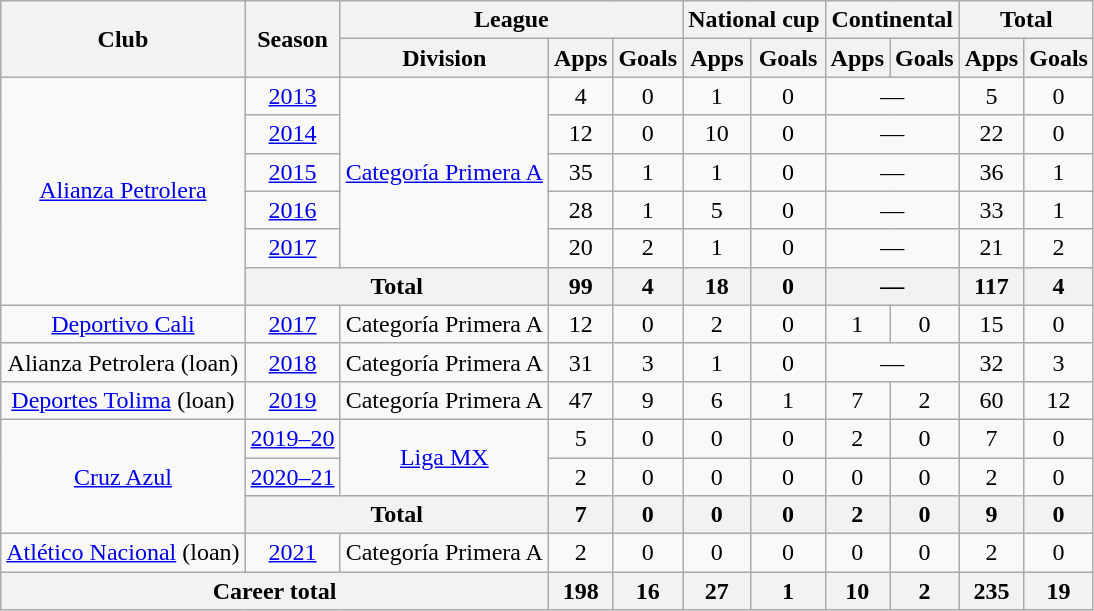<table class="wikitable" style="text-align:center;">
<tr>
<th rowspan="2">Club</th>
<th rowspan="2">Season</th>
<th colspan="3">League</th>
<th colspan="2">National cup</th>
<th colspan="2">Continental</th>
<th colspan="2">Total</th>
</tr>
<tr>
<th>Division</th>
<th>Apps</th>
<th>Goals</th>
<th>Apps</th>
<th>Goals</th>
<th>Apps</th>
<th>Goals</th>
<th>Apps</th>
<th>Goals</th>
</tr>
<tr>
<td rowspan="6"><a href='#'>Alianza Petrolera</a></td>
<td><a href='#'>2013</a></td>
<td rowspan="5"><a href='#'>Categoría Primera A</a></td>
<td>4</td>
<td>0</td>
<td>1</td>
<td>0</td>
<td colspan="2">—</td>
<td>5</td>
<td>0</td>
</tr>
<tr>
<td><a href='#'>2014</a></td>
<td>12</td>
<td>0</td>
<td>10</td>
<td>0</td>
<td colspan="2">—</td>
<td>22</td>
<td>0</td>
</tr>
<tr>
<td><a href='#'>2015</a></td>
<td>35</td>
<td>1</td>
<td>1</td>
<td>0</td>
<td colspan="2">—</td>
<td>36</td>
<td>1</td>
</tr>
<tr>
<td><a href='#'>2016</a></td>
<td>28</td>
<td>1</td>
<td>5</td>
<td>0</td>
<td colspan="2">—</td>
<td>33</td>
<td>1</td>
</tr>
<tr>
<td><a href='#'>2017</a></td>
<td>20</td>
<td>2</td>
<td>1</td>
<td>0</td>
<td colspan="2">—</td>
<td>21</td>
<td>2</td>
</tr>
<tr>
<th colspan="2">Total</th>
<th>99</th>
<th>4</th>
<th>18</th>
<th>0</th>
<th colspan="2">—</th>
<th>117</th>
<th>4</th>
</tr>
<tr>
<td><a href='#'>Deportivo Cali</a></td>
<td><a href='#'>2017</a></td>
<td>Categoría Primera A</td>
<td>12</td>
<td>0</td>
<td>2</td>
<td>0</td>
<td>1</td>
<td>0</td>
<td>15</td>
<td>0</td>
</tr>
<tr>
<td>Alianza Petrolera (loan)</td>
<td><a href='#'>2018</a></td>
<td>Categoría Primera A</td>
<td>31</td>
<td>3</td>
<td>1</td>
<td>0</td>
<td colspan="2">—</td>
<td>32</td>
<td>3</td>
</tr>
<tr>
<td><a href='#'>Deportes Tolima</a> (loan)</td>
<td><a href='#'>2019</a></td>
<td>Categoría Primera A</td>
<td>47</td>
<td>9</td>
<td>6</td>
<td>1</td>
<td>7</td>
<td>2</td>
<td>60</td>
<td>12</td>
</tr>
<tr>
<td rowspan="3"><a href='#'>Cruz Azul</a></td>
<td><a href='#'>2019–20</a></td>
<td rowspan="2"><a href='#'>Liga MX</a></td>
<td>5</td>
<td>0</td>
<td>0</td>
<td>0</td>
<td>2</td>
<td>0</td>
<td>7</td>
<td>0</td>
</tr>
<tr>
<td><a href='#'>2020–21</a></td>
<td>2</td>
<td>0</td>
<td>0</td>
<td>0</td>
<td>0</td>
<td>0</td>
<td>2</td>
<td>0</td>
</tr>
<tr>
<th colspan="2">Total</th>
<th>7</th>
<th>0</th>
<th>0</th>
<th>0</th>
<th>2</th>
<th>0</th>
<th>9</th>
<th>0</th>
</tr>
<tr>
<td><a href='#'>Atlético Nacional</a> (loan)</td>
<td><a href='#'>2021</a></td>
<td>Categoría Primera A</td>
<td>2</td>
<td>0</td>
<td>0</td>
<td>0</td>
<td>0</td>
<td>0</td>
<td>2</td>
<td>0</td>
</tr>
<tr>
<th colspan="3">Career total</th>
<th>198</th>
<th>16</th>
<th>27</th>
<th>1</th>
<th>10</th>
<th>2</th>
<th>235</th>
<th>19</th>
</tr>
</table>
